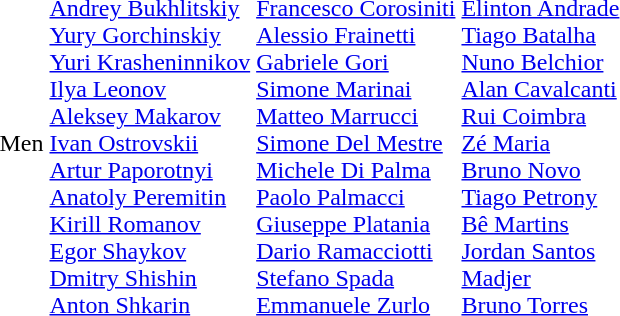<table>
<tr>
<td>Men</td>
<td><br><a href='#'>Andrey Bukhlitskiy</a><br><a href='#'>Yury Gorchinskiy</a><br><a href='#'>Yuri Krasheninnikov</a><br><a href='#'>Ilya Leonov</a><br><a href='#'>Aleksey Makarov</a><br><a href='#'>Ivan Ostrovskii</a><br><a href='#'>Artur Paporotnyi</a><br><a href='#'>Anatoly Peremitin</a><br><a href='#'>Kirill Romanov</a><br><a href='#'>Egor Shaykov</a><br><a href='#'>Dmitry Shishin</a><br><a href='#'>Anton Shkarin</a></td>
<td><br> <a href='#'>Francesco Corosiniti</a><br><a href='#'>Alessio Frainetti</a><br><a href='#'>Gabriele Gori</a><br><a href='#'>Simone Marinai</a><br><a href='#'>Matteo Marrucci</a><br><a href='#'>Simone Del Mestre</a><br><a href='#'>Michele Di Palma</a><br><a href='#'>Paolo Palmacci</a><br><a href='#'>Giuseppe Platania</a><br><a href='#'>Dario Ramacciotti</a><br><a href='#'>Stefano Spada</a><br><a href='#'>Emmanuele Zurlo</a></td>
<td><br><a href='#'>Elinton Andrade</a><br><a href='#'>Tiago Batalha</a><br><a href='#'>Nuno Belchior</a><br><a href='#'>Alan Cavalcanti</a><br><a href='#'>Rui Coimbra</a><br><a href='#'>Zé Maria</a><br><a href='#'>Bruno Novo</a><br><a href='#'>Tiago Petrony</a><br><a href='#'>Bê Martins</a><br><a href='#'>Jordan Santos</a><br><a href='#'>Madjer</a><br><a href='#'>Bruno Torres</a></td>
</tr>
</table>
